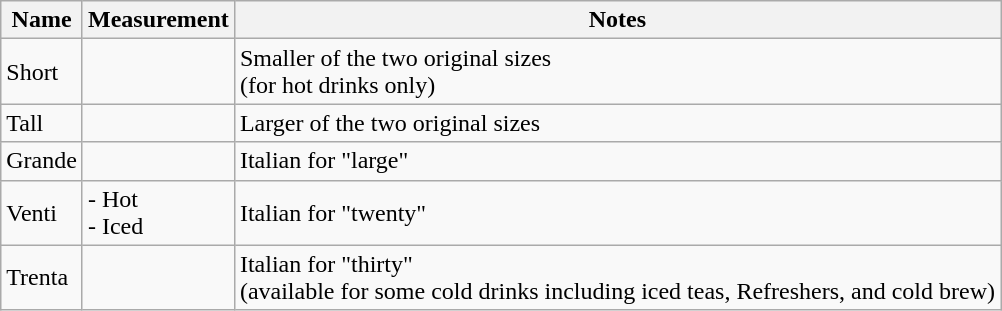<table class="wikitable">
<tr>
<th>Name</th>
<th>Measurement</th>
<th>Notes</th>
</tr>
<tr>
<td>Short</td>
<td></td>
<td>Smaller of the two original sizes<br>(for hot drinks only)</td>
</tr>
<tr>
<td>Tall</td>
<td></td>
<td>Larger of the two original sizes</td>
</tr>
<tr>
<td>Grande</td>
<td></td>
<td>Italian for "large"</td>
</tr>
<tr>
<td>Venti</td>
<td> - Hot<br> - Iced</td>
<td>Italian for "twenty"</td>
</tr>
<tr>
<td>Trenta</td>
<td></td>
<td>Italian for "thirty"<br>(available for some cold drinks including iced teas, Refreshers, and cold brew)</td>
</tr>
</table>
